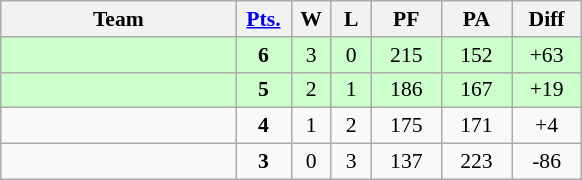<table class=wikitable style="font-size:90%;">
<tr align=center>
<th width=150px>Team</th>
<th width=30px><a href='#'>Pts.</a></th>
<th width=20px>W</th>
<th width=20px>L</th>
<th width=40px>PF</th>
<th width=40px>PA</th>
<th width=40px>Diff</th>
</tr>
<tr align=center bgcolor="#ccffcc">
<td align=left></td>
<td><strong>6</strong></td>
<td>3</td>
<td>0</td>
<td>215</td>
<td>152</td>
<td>+63</td>
</tr>
<tr align=center bgcolor="#ccffcc">
<td align=left></td>
<td><strong>5</strong></td>
<td>2</td>
<td>1</td>
<td>186</td>
<td>167</td>
<td>+19</td>
</tr>
<tr align=center>
<td align=left></td>
<td><strong>4</strong></td>
<td>1</td>
<td>2</td>
<td>175</td>
<td>171</td>
<td>+4</td>
</tr>
<tr align=center>
<td align=left></td>
<td><strong>3</strong></td>
<td>0</td>
<td>3</td>
<td>137</td>
<td>223</td>
<td>-86</td>
</tr>
</table>
